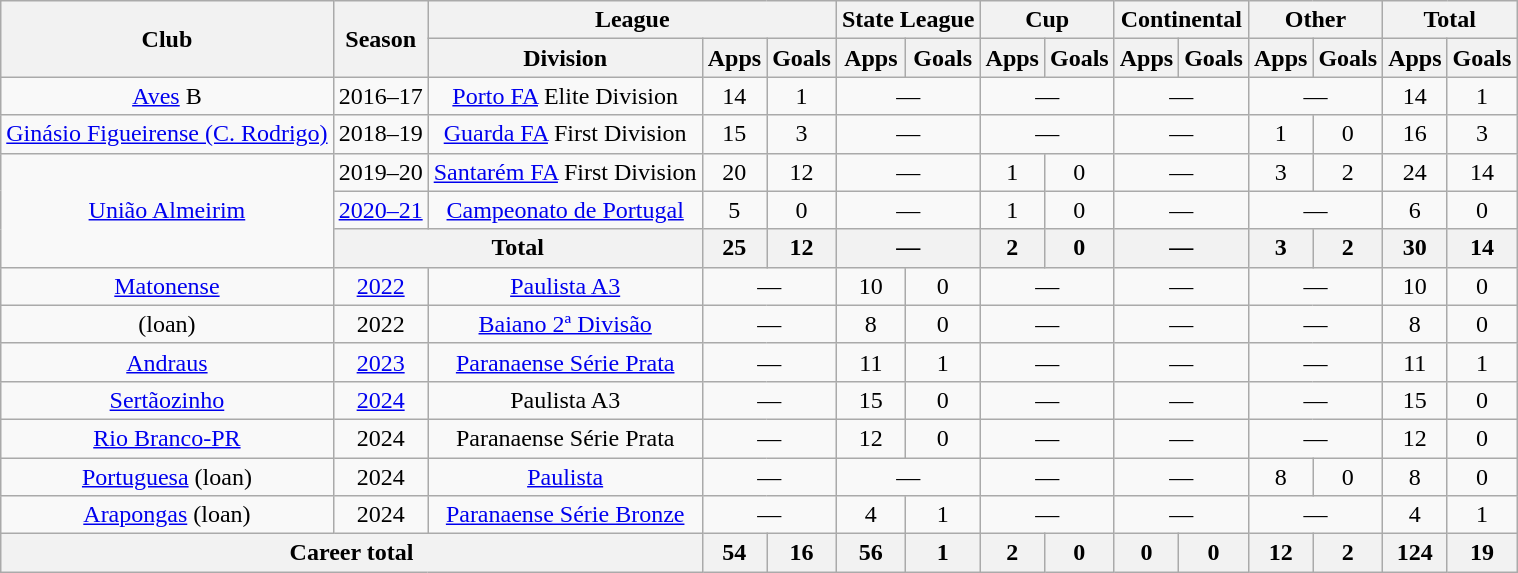<table class="wikitable" style="text-align: center;">
<tr>
<th rowspan="2">Club</th>
<th rowspan="2">Season</th>
<th colspan="3">League</th>
<th colspan="2">State League</th>
<th colspan="2">Cup</th>
<th colspan="2">Continental</th>
<th colspan="2">Other</th>
<th colspan="2">Total</th>
</tr>
<tr>
<th>Division</th>
<th>Apps</th>
<th>Goals</th>
<th>Apps</th>
<th>Goals</th>
<th>Apps</th>
<th>Goals</th>
<th>Apps</th>
<th>Goals</th>
<th>Apps</th>
<th>Goals</th>
<th>Apps</th>
<th>Goals</th>
</tr>
<tr>
<td valign="center"><a href='#'>Aves</a> B</td>
<td>2016–17</td>
<td><a href='#'>Porto FA</a> Elite Division</td>
<td>14</td>
<td>1</td>
<td colspan="2">—</td>
<td colspan="2">—</td>
<td colspan="2">—</td>
<td colspan="2">—</td>
<td>14</td>
<td>1</td>
</tr>
<tr>
<td valign="center"><a href='#'>Ginásio Figueirense (C. Rodrigo)</a></td>
<td>2018–19</td>
<td><a href='#'>Guarda FA</a> First Division</td>
<td>15</td>
<td>3</td>
<td colspan="2">—</td>
<td colspan="2">—</td>
<td colspan="2">—</td>
<td>1</td>
<td>0</td>
<td>16</td>
<td>3</td>
</tr>
<tr>
<td rowspan="3" valign="center"><a href='#'>União Almeirim</a></td>
<td>2019–20</td>
<td><a href='#'>Santarém FA</a> First Division</td>
<td>20</td>
<td>12</td>
<td colspan="2">—</td>
<td>1</td>
<td>0</td>
<td colspan="2">—</td>
<td>3</td>
<td>2</td>
<td>24</td>
<td>14</td>
</tr>
<tr>
<td><a href='#'>2020–21</a></td>
<td><a href='#'>Campeonato de Portugal</a></td>
<td>5</td>
<td>0</td>
<td colspan="2">—</td>
<td>1</td>
<td>0</td>
<td colspan="2">—</td>
<td colspan="2">—</td>
<td>6</td>
<td>0</td>
</tr>
<tr>
<th colspan="2">Total</th>
<th>25</th>
<th>12</th>
<th colspan="2">—</th>
<th>2</th>
<th>0</th>
<th colspan="2">—</th>
<th>3</th>
<th>2</th>
<th>30</th>
<th>14</th>
</tr>
<tr>
<td valign="center"><a href='#'>Matonense</a></td>
<td><a href='#'>2022</a></td>
<td><a href='#'>Paulista A3</a></td>
<td colspan="2">—</td>
<td>10</td>
<td>0</td>
<td colspan="2">—</td>
<td colspan="2">—</td>
<td colspan="2">—</td>
<td>10</td>
<td>0</td>
</tr>
<tr>
<td valign="center"> (loan)</td>
<td>2022</td>
<td><a href='#'>Baiano 2ª Divisão</a></td>
<td colspan="2">—</td>
<td>8</td>
<td>0</td>
<td colspan="2">—</td>
<td colspan="2">—</td>
<td colspan="2">—</td>
<td>8</td>
<td>0</td>
</tr>
<tr>
<td valign="center"><a href='#'>Andraus</a></td>
<td><a href='#'>2023</a></td>
<td><a href='#'>Paranaense Série Prata</a></td>
<td colspan="2">—</td>
<td>11</td>
<td>1</td>
<td colspan="2">—</td>
<td colspan="2">—</td>
<td colspan="2">—</td>
<td>11</td>
<td>1</td>
</tr>
<tr>
<td valign="center"><a href='#'>Sertãozinho</a></td>
<td><a href='#'>2024</a></td>
<td>Paulista A3</td>
<td colspan="2">—</td>
<td>15</td>
<td>0</td>
<td colspan="2">—</td>
<td colspan="2">—</td>
<td colspan="2">—</td>
<td>15</td>
<td>0</td>
</tr>
<tr>
<td valign="center"><a href='#'>Rio Branco-PR</a></td>
<td>2024</td>
<td>Paranaense Série Prata</td>
<td colspan="2">—</td>
<td>12</td>
<td>0</td>
<td colspan="2">—</td>
<td colspan="2">—</td>
<td colspan="2">—</td>
<td>12</td>
<td>0</td>
</tr>
<tr>
<td valign="center"><a href='#'>Portuguesa</a> (loan)</td>
<td>2024</td>
<td><a href='#'>Paulista</a></td>
<td colspan="2">—</td>
<td colspan="2">—</td>
<td colspan="2">—</td>
<td colspan="2">—</td>
<td>8</td>
<td>0</td>
<td>8</td>
<td>0</td>
</tr>
<tr>
<td valign="center"><a href='#'>Arapongas</a> (loan)</td>
<td>2024</td>
<td><a href='#'>Paranaense Série Bronze</a></td>
<td colspan="2">—</td>
<td>4</td>
<td>1</td>
<td colspan="2">—</td>
<td colspan="2">—</td>
<td colspan="2">—</td>
<td>4</td>
<td>1</td>
</tr>
<tr>
<th colspan="3"><strong>Career total</strong></th>
<th>54</th>
<th>16</th>
<th>56</th>
<th>1</th>
<th>2</th>
<th>0</th>
<th>0</th>
<th>0</th>
<th>12</th>
<th>2</th>
<th>124</th>
<th>19</th>
</tr>
</table>
